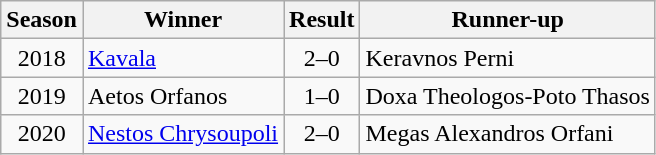<table class="wikitable"">
<tr>
<th>Season</th>
<th>Winner</th>
<th>Result</th>
<th>Runner-up</th>
</tr>
<tr>
<td align="center">2018</td>
<td><a href='#'>Kavala</a></td>
<td align="center">2–0</td>
<td>Keravnos Perni</td>
</tr>
<tr>
<td align="center">2019</td>
<td>Aetos Orfanos</td>
<td align="center">1–0</td>
<td>Doxa Theologos-Poto Thasos</td>
</tr>
<tr>
<td align="center">2020</td>
<td><a href='#'>Nestos Chrysoupoli</a></td>
<td align="center">2–0</td>
<td>Megas Alexandros Orfani</td>
</tr>
</table>
